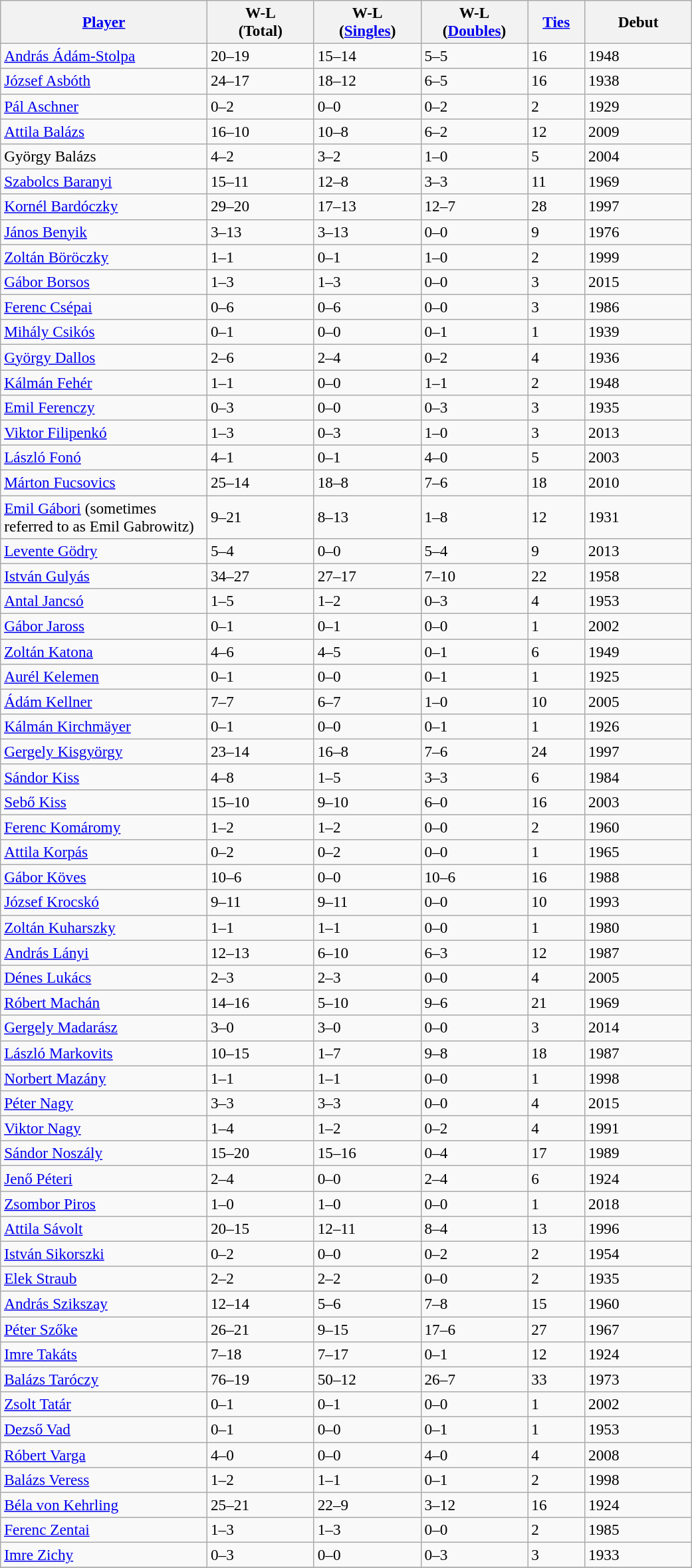<table class="wikitable sortable" style=font-size:97%>
<tr>
<th width=200><a href='#'>Player</a></th>
<th width=100>W-L<br>(Total)</th>
<th width=100>W-L<br>(<a href='#'>Singles</a>)</th>
<th width=100>W-L<br>(<a href='#'>Doubles</a>)</th>
<th width=50><a href='#'>Ties</a></th>
<th width=100>Debut</th>
</tr>
<tr>
<td><a href='#'>András Ádám-Stolpa</a></td>
<td>20–19</td>
<td>15–14</td>
<td>5–5</td>
<td>16</td>
<td>1948</td>
</tr>
<tr>
<td><a href='#'>József Asbóth</a></td>
<td>24–17</td>
<td>18–12</td>
<td>6–5</td>
<td>16</td>
<td>1938</td>
</tr>
<tr>
<td><a href='#'>Pál Aschner</a></td>
<td>0–2</td>
<td>0–0</td>
<td>0–2</td>
<td>2</td>
<td>1929</td>
</tr>
<tr>
<td><a href='#'>Attila Balázs</a></td>
<td>16–10</td>
<td>10–8</td>
<td>6–2</td>
<td>12</td>
<td>2009</td>
</tr>
<tr>
<td>György Balázs</td>
<td>4–2</td>
<td>3–2</td>
<td>1–0</td>
<td>5</td>
<td>2004</td>
</tr>
<tr>
<td><a href='#'>Szabolcs Baranyi</a></td>
<td>15–11</td>
<td>12–8</td>
<td>3–3</td>
<td>11</td>
<td>1969</td>
</tr>
<tr>
<td><a href='#'>Kornél Bardóczky</a></td>
<td>29–20</td>
<td>17–13</td>
<td>12–7</td>
<td>28</td>
<td>1997</td>
</tr>
<tr>
<td><a href='#'>János Benyik</a></td>
<td>3–13</td>
<td>3–13</td>
<td>0–0</td>
<td>9</td>
<td>1976</td>
</tr>
<tr>
<td><a href='#'>Zoltán Böröczky</a></td>
<td>1–1</td>
<td>0–1</td>
<td>1–0</td>
<td>2</td>
<td>1999</td>
</tr>
<tr>
<td><a href='#'>Gábor Borsos</a></td>
<td>1–3</td>
<td>1–3</td>
<td>0–0</td>
<td>3</td>
<td>2015</td>
</tr>
<tr>
<td><a href='#'>Ferenc Csépai</a></td>
<td>0–6</td>
<td>0–6</td>
<td>0–0</td>
<td>3</td>
<td>1986</td>
</tr>
<tr>
<td><a href='#'>Mihály Csikós</a></td>
<td>0–1</td>
<td>0–0</td>
<td>0–1</td>
<td>1</td>
<td>1939</td>
</tr>
<tr>
<td><a href='#'>György Dallos</a></td>
<td>2–6</td>
<td>2–4</td>
<td>0–2</td>
<td>4</td>
<td>1936</td>
</tr>
<tr>
<td><a href='#'>Kálmán Fehér</a></td>
<td>1–1</td>
<td>0–0</td>
<td>1–1</td>
<td>2</td>
<td>1948</td>
</tr>
<tr>
<td><a href='#'>Emil Ferenczy</a></td>
<td>0–3</td>
<td>0–0</td>
<td>0–3</td>
<td>3</td>
<td>1935</td>
</tr>
<tr>
<td><a href='#'>Viktor Filipenkó</a></td>
<td>1–3</td>
<td>0–3</td>
<td>1–0</td>
<td>3</td>
<td>2013</td>
</tr>
<tr>
<td><a href='#'>László Fonó</a></td>
<td>4–1</td>
<td>0–1</td>
<td>4–0</td>
<td>5</td>
<td>2003</td>
</tr>
<tr>
<td><a href='#'>Márton Fucsovics</a></td>
<td>25–14</td>
<td>18–8</td>
<td>7–6</td>
<td>18</td>
<td>2010</td>
</tr>
<tr>
<td><a href='#'>Emil Gábori</a> (sometimes referred to as Emil Gabrowitz)</td>
<td>9–21</td>
<td>8–13</td>
<td>1–8</td>
<td>12</td>
<td>1931</td>
</tr>
<tr>
<td><a href='#'>Levente Gödry</a></td>
<td>5–4</td>
<td>0–0</td>
<td>5–4</td>
<td>9</td>
<td>2013</td>
</tr>
<tr>
<td><a href='#'>István Gulyás</a></td>
<td>34–27</td>
<td>27–17</td>
<td>7–10</td>
<td>22</td>
<td>1958</td>
</tr>
<tr>
<td><a href='#'>Antal Jancsó</a></td>
<td>1–5</td>
<td>1–2</td>
<td>0–3</td>
<td>4</td>
<td>1953</td>
</tr>
<tr>
<td><a href='#'>Gábor Jaross</a></td>
<td>0–1</td>
<td>0–1</td>
<td>0–0</td>
<td>1</td>
<td>2002</td>
</tr>
<tr>
<td><a href='#'>Zoltán Katona</a></td>
<td>4–6</td>
<td>4–5</td>
<td>0–1</td>
<td>6</td>
<td>1949</td>
</tr>
<tr>
<td><a href='#'>Aurél Kelemen</a></td>
<td>0–1</td>
<td>0–0</td>
<td>0–1</td>
<td>1</td>
<td>1925</td>
</tr>
<tr>
<td><a href='#'>Ádám Kellner</a></td>
<td>7–7</td>
<td>6–7</td>
<td>1–0</td>
<td>10</td>
<td>2005</td>
</tr>
<tr>
<td><a href='#'>Kálmán Kirchmäyer</a></td>
<td>0–1</td>
<td>0–0</td>
<td>0–1</td>
<td>1</td>
<td>1926</td>
</tr>
<tr>
<td><a href='#'>Gergely Kisgyörgy</a></td>
<td>23–14</td>
<td>16–8</td>
<td>7–6</td>
<td>24</td>
<td>1997</td>
</tr>
<tr>
<td><a href='#'>Sándor Kiss</a></td>
<td>4–8</td>
<td>1–5</td>
<td>3–3</td>
<td>6</td>
<td>1984</td>
</tr>
<tr>
<td><a href='#'>Sebő Kiss</a></td>
<td>15–10</td>
<td>9–10</td>
<td>6–0</td>
<td>16</td>
<td>2003</td>
</tr>
<tr>
<td><a href='#'>Ferenc Komáromy</a></td>
<td>1–2</td>
<td>1–2</td>
<td>0–0</td>
<td>2</td>
<td>1960</td>
</tr>
<tr>
<td><a href='#'>Attila Korpás</a></td>
<td>0–2</td>
<td>0–2</td>
<td>0–0</td>
<td>1</td>
<td>1965</td>
</tr>
<tr>
<td><a href='#'>Gábor Köves</a></td>
<td>10–6</td>
<td>0–0</td>
<td>10–6</td>
<td>16</td>
<td>1988</td>
</tr>
<tr>
<td><a href='#'>József Krocskó</a></td>
<td>9–11</td>
<td>9–11</td>
<td>0–0</td>
<td>10</td>
<td>1993</td>
</tr>
<tr>
<td><a href='#'>Zoltán Kuharszky</a></td>
<td>1–1</td>
<td>1–1</td>
<td>0–0</td>
<td>1</td>
<td>1980</td>
</tr>
<tr>
<td><a href='#'>András Lányi</a></td>
<td>12–13</td>
<td>6–10</td>
<td>6–3</td>
<td>12</td>
<td>1987</td>
</tr>
<tr>
<td><a href='#'>Dénes Lukács</a></td>
<td>2–3</td>
<td>2–3</td>
<td>0–0</td>
<td>4</td>
<td>2005</td>
</tr>
<tr>
<td><a href='#'>Róbert Machán</a></td>
<td>14–16</td>
<td>5–10</td>
<td>9–6</td>
<td>21</td>
<td>1969</td>
</tr>
<tr>
<td><a href='#'>Gergely Madarász</a></td>
<td>3–0</td>
<td>3–0</td>
<td>0–0</td>
<td>3</td>
<td>2014</td>
</tr>
<tr>
<td><a href='#'>László Markovits</a></td>
<td>10–15</td>
<td>1–7</td>
<td>9–8</td>
<td>18</td>
<td>1987</td>
</tr>
<tr>
<td><a href='#'>Norbert Mazány</a></td>
<td>1–1</td>
<td>1–1</td>
<td>0–0</td>
<td>1</td>
<td>1998</td>
</tr>
<tr>
<td><a href='#'>Péter Nagy</a></td>
<td>3–3</td>
<td>3–3</td>
<td>0–0</td>
<td>4</td>
<td>2015</td>
</tr>
<tr>
<td><a href='#'>Viktor Nagy</a></td>
<td>1–4</td>
<td>1–2</td>
<td>0–2</td>
<td>4</td>
<td>1991</td>
</tr>
<tr>
<td><a href='#'>Sándor Noszály</a></td>
<td>15–20</td>
<td>15–16</td>
<td>0–4</td>
<td>17</td>
<td>1989</td>
</tr>
<tr>
<td><a href='#'>Jenő Péteri</a></td>
<td>2–4</td>
<td>0–0</td>
<td>2–4</td>
<td>6</td>
<td>1924</td>
</tr>
<tr>
<td><a href='#'>Zsombor Piros</a></td>
<td>1–0</td>
<td>1–0</td>
<td>0–0</td>
<td>1</td>
<td>2018</td>
</tr>
<tr>
<td><a href='#'>Attila Sávolt</a></td>
<td>20–15</td>
<td>12–11</td>
<td>8–4</td>
<td>13</td>
<td>1996</td>
</tr>
<tr>
<td><a href='#'>István Sikorszki</a></td>
<td>0–2</td>
<td>0–0</td>
<td>0–2</td>
<td>2</td>
<td>1954</td>
</tr>
<tr>
<td><a href='#'>Elek Straub</a></td>
<td>2–2</td>
<td>2–2</td>
<td>0–0</td>
<td>2</td>
<td>1935</td>
</tr>
<tr>
<td><a href='#'>András Szikszay</a></td>
<td>12–14</td>
<td>5–6</td>
<td>7–8</td>
<td>15</td>
<td>1960</td>
</tr>
<tr>
<td><a href='#'>Péter Szőke</a></td>
<td>26–21</td>
<td>9–15</td>
<td>17–6</td>
<td>27</td>
<td>1967</td>
</tr>
<tr>
<td><a href='#'>Imre Takáts</a></td>
<td>7–18</td>
<td>7–17</td>
<td>0–1</td>
<td>12</td>
<td>1924</td>
</tr>
<tr>
<td><a href='#'>Balázs Taróczy</a></td>
<td>76–19</td>
<td>50–12</td>
<td>26–7</td>
<td>33</td>
<td>1973</td>
</tr>
<tr>
<td><a href='#'>Zsolt Tatár</a></td>
<td>0–1</td>
<td>0–1</td>
<td>0–0</td>
<td>1</td>
<td>2002</td>
</tr>
<tr>
<td><a href='#'>Dezső Vad</a></td>
<td>0–1</td>
<td>0–0</td>
<td>0–1</td>
<td>1</td>
<td>1953</td>
</tr>
<tr>
<td><a href='#'>Róbert Varga</a></td>
<td>4–0</td>
<td>0–0</td>
<td>4–0</td>
<td>4</td>
<td>2008</td>
</tr>
<tr>
<td><a href='#'>Balázs Veress</a></td>
<td>1–2</td>
<td>1–1</td>
<td>0–1</td>
<td>2</td>
<td>1998</td>
</tr>
<tr>
<td><a href='#'>Béla von Kehrling</a></td>
<td>25–21</td>
<td>22–9</td>
<td>3–12</td>
<td>16</td>
<td>1924</td>
</tr>
<tr>
<td><a href='#'>Ferenc Zentai</a></td>
<td>1–3</td>
<td>1–3</td>
<td>0–0</td>
<td>2</td>
<td>1985</td>
</tr>
<tr>
<td><a href='#'>Imre Zichy</a></td>
<td>0–3</td>
<td>0–0</td>
<td>0–3</td>
<td>3</td>
<td>1933</td>
</tr>
<tr>
</tr>
</table>
